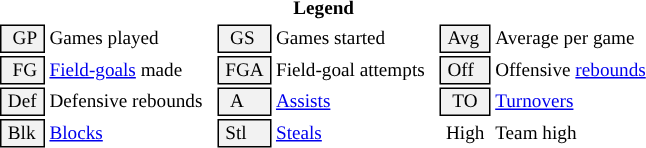<table class="toccolours" style="font-size: 80%; white-space: nowrap;">
<tr>
<th colspan="6">Legend</th>
</tr>
<tr>
<td style="background-color: #F2F2F2; border: 1px solid black;">  GP </td>
<td>Games played</td>
<td style="background-color: #F2F2F2; border: 1px solid black">  GS </td>
<td>Games started</td>
<td style="background-color: #F2F2F2; border: 1px solid black"> Avg </td>
<td>Average per game</td>
</tr>
<tr>
<td style="background-color: #F2F2F2; border: 1px solid black">  FG </td>
<td style="padding-right: 8px"><a href='#'>Field-goals</a> made</td>
<td style="background-color: #F2F2F2; border: 1px solid black"> FGA </td>
<td style="padding-right: 8px">Field-goal attempts</td>
<td style="background-color: #F2F2F2; border: 1px solid black;"> Off </td>
<td>Offensive <a href='#'>rebounds</a></td>
</tr>
<tr>
<td style="background-color: #F2F2F2; border: 1px solid black;"> Def </td>
<td style="padding-right: 8px">Defensive rebounds</td>
<td style="background-color: #F2F2F2; border: 1px solid black">  A </td>
<td style="padding-right: 8px"><a href='#'>Assists</a></td>
<td style="background-color: #F2F2F2; border: 1px solid black">  TO</td>
<td><a href='#'>Turnovers</a></td>
</tr>
<tr>
<td style="background-color: #F2F2F2; border: 1px solid black;"> Blk </td>
<td><a href='#'>Blocks</a></td>
<td style="background-color: #F2F2F2; border: 1px solid black"> Stl </td>
<td><a href='#'>Steals</a></td>
<td> High </td>
<td>Team high</td>
</tr>
<tr>
</tr>
</table>
